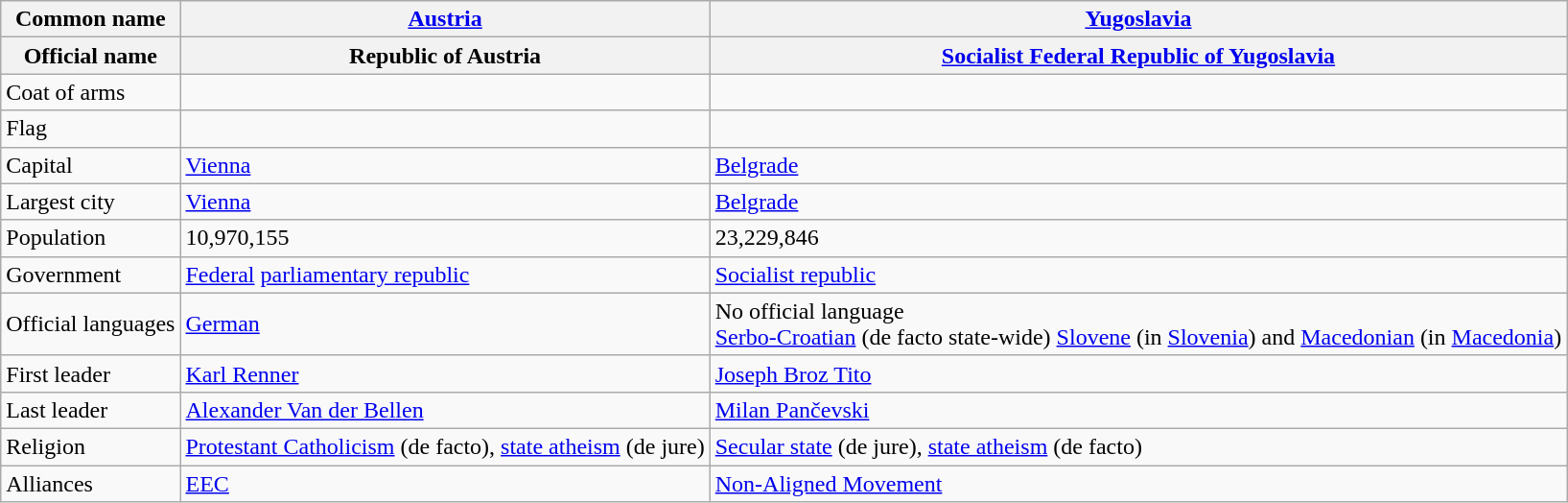<table class="wikitable">
<tr>
<th>Common name</th>
<th><a href='#'>Austria</a></th>
<th><a href='#'>Yugoslavia</a></th>
</tr>
<tr>
<th>Official name</th>
<th>Republic of Austria</th>
<th><a href='#'>Socialist Federal Republic of Yugoslavia</a></th>
</tr>
<tr>
<td>Coat of arms</td>
<td></td>
<td></td>
</tr>
<tr>
<td>Flag</td>
<td></td>
<td></td>
</tr>
<tr>
<td>Capital</td>
<td><a href='#'>Vienna</a></td>
<td><a href='#'>Belgrade</a></td>
</tr>
<tr>
<td>Largest city</td>
<td><a href='#'>Vienna</a></td>
<td><a href='#'>Belgrade</a></td>
</tr>
<tr>
<td>Population</td>
<td>10,970,155</td>
<td>23,229,846</td>
</tr>
<tr>
<td>Government</td>
<td><a href='#'>Federal</a> <a href='#'>parliamentary republic</a></td>
<td><a href='#'>Socialist republic</a></td>
</tr>
<tr>
<td>Official languages</td>
<td><a href='#'>German</a></td>
<td>No official language<br><a href='#'>Serbo-Croatian</a> (de facto state-wide) <a href='#'>Slovene</a> (in <a href='#'>Slovenia</a>) and <a href='#'>Macedonian</a> (in <a href='#'>Macedonia</a>)</td>
</tr>
<tr>
<td>First leader</td>
<td><a href='#'>Karl Renner</a></td>
<td><a href='#'>Joseph Broz Tito</a></td>
</tr>
<tr>
<td>Last leader</td>
<td><a href='#'>Alexander Van der Bellen</a></td>
<td><a href='#'>Milan Pančevski</a></td>
</tr>
<tr>
<td>Religion</td>
<td><a href='#'>Protestant Catholicism</a> (de facto), <a href='#'>state atheism</a> (de jure)</td>
<td><a href='#'>Secular state</a> (de jure), <a href='#'>state atheism</a> (de facto)</td>
</tr>
<tr>
<td>Alliances</td>
<td><a href='#'>EEC</a></td>
<td><a href='#'>Non-Aligned Movement</a></td>
</tr>
</table>
